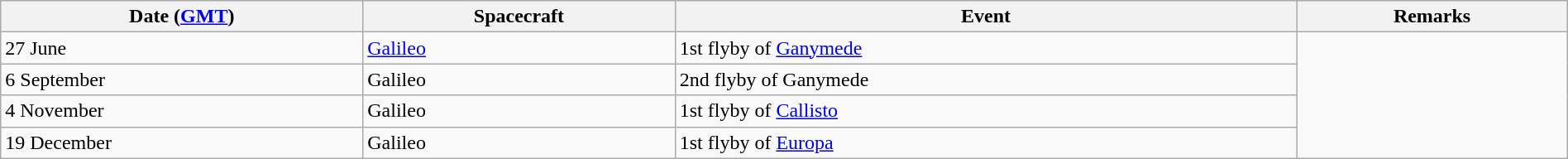<table class="wikitable" border="1" width="100%">
<tr>
<th>Date (<a href='#'>GMT</a>)</th>
<th>Spacecraft</th>
<th>Event</th>
<th>Remarks</th>
</tr>
<tr>
<td>27 June</td>
<td><a href='#'>Galileo</a></td>
<td>1st flyby of <a href='#'>Ganymede</a></td>
</tr>
<tr>
<td>6 September</td>
<td>Galileo</td>
<td>2nd flyby of Ganymede</td>
</tr>
<tr>
<td>4 November</td>
<td>Galileo</td>
<td>1st flyby of <a href='#'>Callisto</a></td>
</tr>
<tr>
<td>19 December</td>
<td>Galileo</td>
<td>1st flyby of <a href='#'>Europa</a></td>
</tr>
</table>
